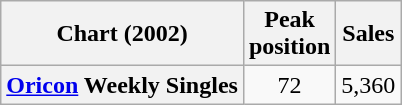<table class="wikitable plainrowheaders">
<tr>
<th scope="col">Chart (2002)</th>
<th scope="col">Peak<br>position</th>
<th scope="col">Sales</th>
</tr>
<tr>
<th scope="row"><a href='#'>Oricon</a> Weekly Singles</th>
<td align="center">72</td>
<td align="center">5,360</td>
</tr>
</table>
